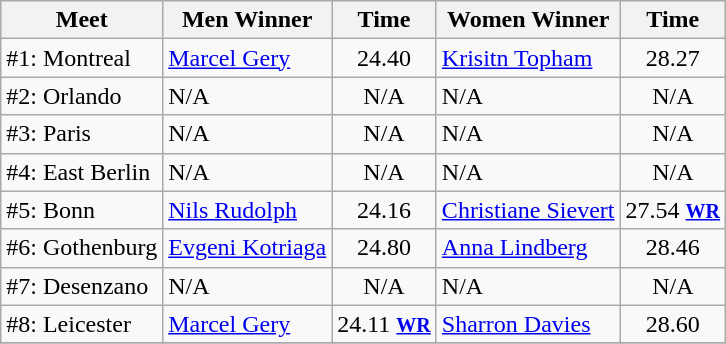<table class=wikitable>
<tr>
<th>Meet</th>
<th>Men Winner</th>
<th>Time</th>
<th>Women Winner</th>
<th>Time</th>
</tr>
<tr>
<td>#1: Montreal</td>
<td> <a href='#'>Marcel Gery</a></td>
<td align=center>24.40</td>
<td> <a href='#'>Krisitn Topham</a></td>
<td align=center>28.27</td>
</tr>
<tr>
<td>#2: Orlando</td>
<td>N/A</td>
<td align=center>N/A</td>
<td>N/A</td>
<td align=center>N/A</td>
</tr>
<tr>
<td>#3: Paris</td>
<td>N/A</td>
<td align=center>N/A</td>
<td>N/A</td>
<td align=center>N/A</td>
</tr>
<tr>
<td>#4: East Berlin</td>
<td>N/A</td>
<td align=center>N/A</td>
<td>N/A</td>
<td align=center>N/A</td>
</tr>
<tr>
<td>#5: Bonn</td>
<td> <a href='#'>Nils Rudolph</a></td>
<td align=center>24.16</td>
<td> <a href='#'>Christiane Sievert</a></td>
<td align=center>27.54 <small><a href='#'><strong>WR</strong></a></small></td>
</tr>
<tr>
<td>#6: Gothenburg</td>
<td> <a href='#'>Evgeni Kotriaga</a></td>
<td align=center>24.80</td>
<td> <a href='#'>Anna Lindberg</a></td>
<td align=center>28.46</td>
</tr>
<tr>
<td>#7: Desenzano</td>
<td>N/A</td>
<td align=center>N/A</td>
<td>N/A</td>
<td align=center>N/A</td>
</tr>
<tr>
<td>#8: Leicester</td>
<td> <a href='#'>Marcel Gery</a></td>
<td align=center>24.11 <small><a href='#'><strong>WR</strong></a></small></td>
<td> <a href='#'>Sharron Davies</a></td>
<td align=center>28.60</td>
</tr>
<tr>
</tr>
</table>
